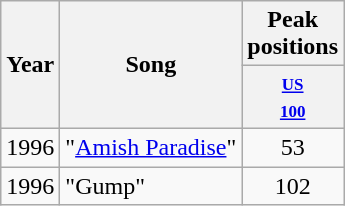<table class="wikitable">
<tr>
<th rowspan="2">Year</th>
<th rowspan="2">Song</th>
<th colspan="1">Peak positions</th>
</tr>
<tr style="font-size:85%;line-height:1.3;vertical-align:top">
<th style="width:4em"><small><a href='#'>US<br>100</a></small><br></th>
</tr>
<tr>
<td>1996</td>
<td>"<a href='#'>Amish Paradise</a>"</td>
<td style="text-align:center;">53</td>
</tr>
<tr>
<td>1996</td>
<td>"Gump"</td>
<td style="text-align:center;">102</td>
</tr>
</table>
